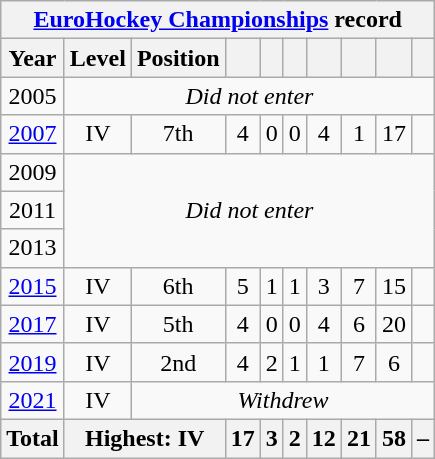<table class="wikitable" style="text-align: center;">
<tr>
<th colspan=11><a href='#'>EuroHockey Championships</a> record</th>
</tr>
<tr>
<th>Year</th>
<th>Level</th>
<th>Position</th>
<th></th>
<th></th>
<th></th>
<th></th>
<th></th>
<th></th>
<th></th>
</tr>
<tr>
<td>2005</td>
<td colspan=9><em>Did not enter</em></td>
</tr>
<tr>
<td> <a href='#'>2007</a></td>
<td>IV</td>
<td>7th</td>
<td>4</td>
<td>0</td>
<td>0</td>
<td>4</td>
<td>1</td>
<td>17</td>
<td></td>
</tr>
<tr>
<td>2009</td>
<td colspan=9 rowspan=3><em>Did not enter</em></td>
</tr>
<tr>
<td>2011</td>
</tr>
<tr>
<td>2013</td>
</tr>
<tr>
<td> <a href='#'>2015</a></td>
<td>IV</td>
<td>6th</td>
<td>5</td>
<td>1</td>
<td>1</td>
<td>3</td>
<td>7</td>
<td>15</td>
<td></td>
</tr>
<tr>
<td> <a href='#'>2017</a></td>
<td>IV</td>
<td>5th</td>
<td>4</td>
<td>0</td>
<td>0</td>
<td>4</td>
<td>6</td>
<td>20</td>
<td></td>
</tr>
<tr>
<td> <a href='#'>2019</a></td>
<td>IV</td>
<td>2nd</td>
<td>4</td>
<td>2</td>
<td>1</td>
<td>1</td>
<td>7</td>
<td>6</td>
<td></td>
</tr>
<tr>
<td> <a href='#'>2021</a></td>
<td>IV</td>
<td colspan=8><em>Withdrew</em></td>
</tr>
<tr>
<th>Total</th>
<th colspan=2>Highest: IV</th>
<th>17</th>
<th>3</th>
<th>2</th>
<th>12</th>
<th>21</th>
<th>58</th>
<th>–</th>
</tr>
</table>
